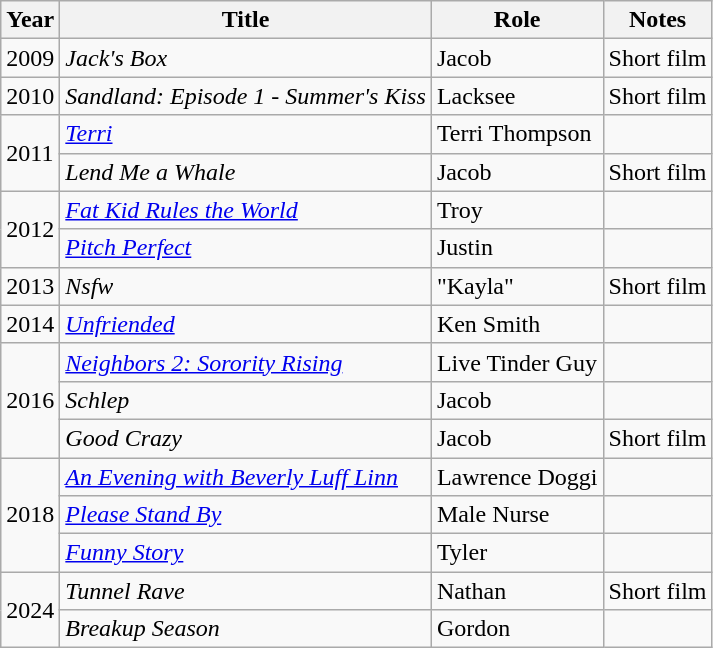<table class="wikitable">
<tr>
<th>Year</th>
<th>Title</th>
<th>Role</th>
<th>Notes</th>
</tr>
<tr>
<td>2009</td>
<td><em>Jack's Box</em></td>
<td>Jacob</td>
<td>Short film</td>
</tr>
<tr>
<td>2010</td>
<td><em>Sandland: Episode 1 - Summer's Kiss</em></td>
<td>Lacksee</td>
<td>Short film</td>
</tr>
<tr>
<td rowspan="2">2011</td>
<td><em><a href='#'>Terri</a></em></td>
<td>Terri Thompson</td>
<td></td>
</tr>
<tr>
<td><em>Lend Me a Whale</em></td>
<td>Jacob</td>
<td>Short film</td>
</tr>
<tr>
<td rowspan="2">2012</td>
<td><em><a href='#'>Fat Kid Rules the World</a></em></td>
<td>Troy</td>
<td></td>
</tr>
<tr>
<td><em><a href='#'>Pitch Perfect</a></em></td>
<td>Justin</td>
<td></td>
</tr>
<tr>
<td>2013</td>
<td><em>Nsfw</em></td>
<td>"Kayla"</td>
<td>Short film</td>
</tr>
<tr>
<td>2014</td>
<td><em><a href='#'>Unfriended</a></em></td>
<td>Ken Smith</td>
<td></td>
</tr>
<tr>
<td rowspan="3">2016</td>
<td><em><a href='#'>Neighbors 2: Sorority Rising</a></em></td>
<td>Live Tinder Guy</td>
<td></td>
</tr>
<tr>
<td><em>Schlep</em></td>
<td>Jacob</td>
<td></td>
</tr>
<tr>
<td><em>Good Crazy</em></td>
<td>Jacob</td>
<td>Short film</td>
</tr>
<tr>
<td rowspan="3">2018</td>
<td><em><a href='#'>An Evening with Beverly Luff Linn</a></em></td>
<td>Lawrence Doggi</td>
<td></td>
</tr>
<tr>
<td><em><a href='#'>Please Stand By</a></em></td>
<td>Male Nurse</td>
<td></td>
</tr>
<tr>
<td><em><a href='#'>Funny Story</a></em></td>
<td>Tyler</td>
<td></td>
</tr>
<tr>
<td rowspan="2">2024</td>
<td><em>Tunnel Rave</em></td>
<td>Nathan</td>
<td>Short film</td>
</tr>
<tr>
<td><em>Breakup Season</em></td>
<td>Gordon</td>
</tr>
</table>
